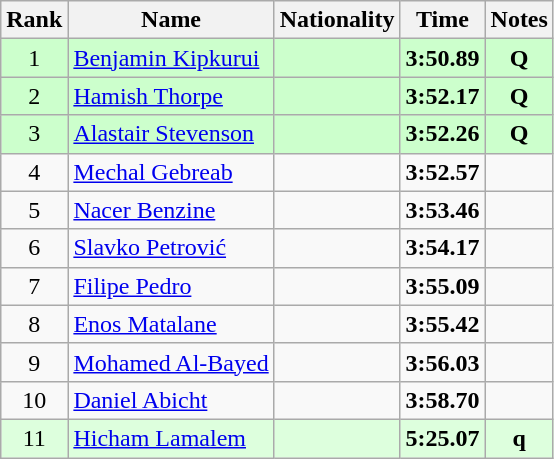<table class="wikitable sortable" style="text-align:center">
<tr>
<th>Rank</th>
<th>Name</th>
<th>Nationality</th>
<th>Time</th>
<th>Notes</th>
</tr>
<tr bgcolor=ccffcc>
<td>1</td>
<td align=left><a href='#'>Benjamin Kipkurui</a></td>
<td align=left></td>
<td><strong>3:50.89</strong></td>
<td><strong>Q</strong></td>
</tr>
<tr bgcolor=ccffcc>
<td>2</td>
<td align=left><a href='#'>Hamish Thorpe</a></td>
<td align=left></td>
<td><strong>3:52.17</strong></td>
<td><strong>Q</strong></td>
</tr>
<tr bgcolor=ccffcc>
<td>3</td>
<td align=left><a href='#'>Alastair Stevenson</a></td>
<td align=left></td>
<td><strong>3:52.26</strong></td>
<td><strong>Q</strong></td>
</tr>
<tr>
<td>4</td>
<td align=left><a href='#'>Mechal Gebreab</a></td>
<td align=left></td>
<td><strong>3:52.57</strong></td>
<td></td>
</tr>
<tr>
<td>5</td>
<td align=left><a href='#'>Nacer Benzine</a></td>
<td align=left></td>
<td><strong>3:53.46</strong></td>
<td></td>
</tr>
<tr>
<td>6</td>
<td align=left><a href='#'>Slavko Petrović</a></td>
<td align=left></td>
<td><strong>3:54.17</strong></td>
<td></td>
</tr>
<tr>
<td>7</td>
<td align=left><a href='#'>Filipe Pedro</a></td>
<td align=left></td>
<td><strong>3:55.09</strong></td>
<td></td>
</tr>
<tr>
<td>8</td>
<td align=left><a href='#'>Enos Matalane</a></td>
<td align=left></td>
<td><strong>3:55.42</strong></td>
<td></td>
</tr>
<tr>
<td>9</td>
<td align=left><a href='#'>Mohamed Al-Bayed</a></td>
<td align=left></td>
<td><strong>3:56.03</strong></td>
<td></td>
</tr>
<tr>
<td>10</td>
<td align=left><a href='#'>Daniel Abicht</a></td>
<td align=left></td>
<td><strong>3:58.70</strong></td>
<td></td>
</tr>
<tr bgcolor=ddffdd>
<td>11</td>
<td align=left><a href='#'>Hicham Lamalem</a></td>
<td align=left></td>
<td><strong>5:25.07</strong></td>
<td><strong>q</strong></td>
</tr>
</table>
